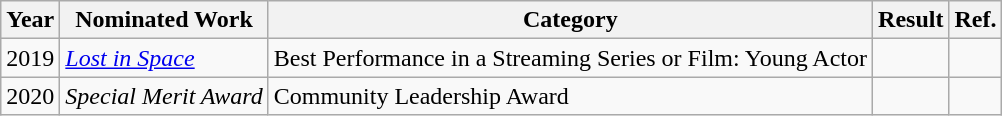<table class="wikitable">
<tr>
<th>Year</th>
<th>Nominated Work</th>
<th>Category</th>
<th>Result</th>
<th>Ref.</th>
</tr>
<tr>
<td>2019</td>
<td><em><a href='#'>Lost in Space</a></em></td>
<td>Best Performance in a Streaming Series or Film: Young Actor</td>
<td></td>
<td></td>
</tr>
<tr>
<td>2020</td>
<td><em>Special Merit Award</em></td>
<td>Community Leadership Award</td>
<td></td>
<td></td>
</tr>
</table>
